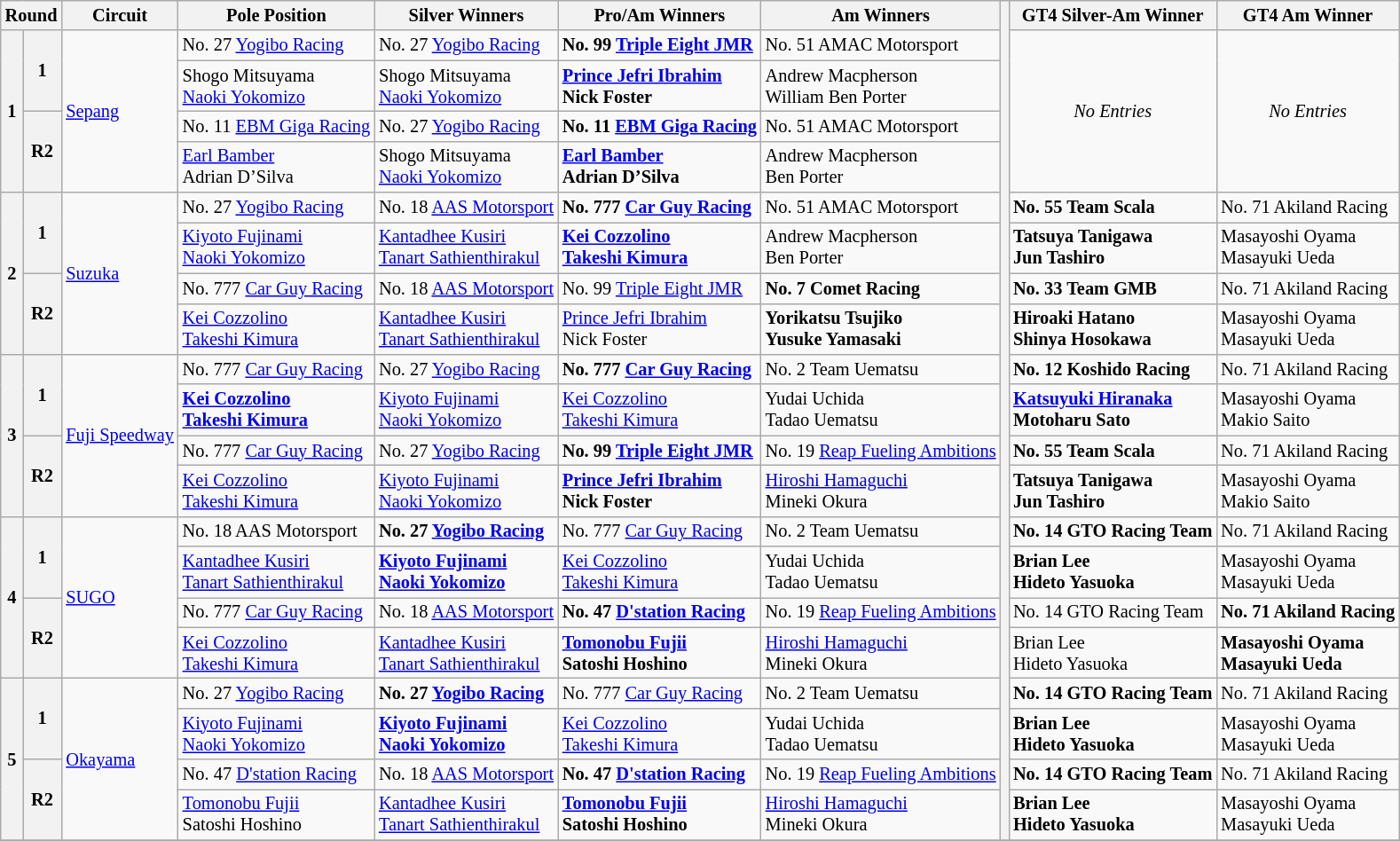<table class="wikitable" style=font-size:85%;">
<tr>
<th colspan=2>Round</th>
<th>Circuit</th>
<th>Pole Position</th>
<th>Silver Winners</th>
<th>Pro/Am Winners</th>
<th>Am Winners</th>
<th rowspan="21"></th>
<th>GT4 Silver-Am Winner</th>
<th>GT4 Am Winner</th>
</tr>
<tr>
<th rowspan=4>1</th>
<th rowspan=2>1</th>
<td rowspan=4> <a href='#'>Sepang</a></td>
<td> No. 27 <a href='#'>Yogibo Racing</a></td>
<td nowrap> No. 27 <a href='#'>Yogibo Racing</a></td>
<td nowrap><strong> No. 99 <a href='#'>Triple Eight JMR</a></strong></td>
<td> No. 51 AMAC Motorsport</td>
<td rowspan=4 align=center><em>No Entries</em></td>
<td rowspan=4 align=center><em>No Entries</em></td>
</tr>
<tr>
<td> Shogo Mitsuyama<br> <a href='#'>Naoki Yokomizo</a></td>
<td> Shogo Mitsuyama<br> <a href='#'>Naoki Yokomizo</a></td>
<td><strong> <a href='#'>Prince Jefri Ibrahim</a><br> Nick Foster</strong></td>
<td> Andrew Macpherson<br> William Ben Porter</td>
</tr>
<tr>
<th rowspan=2>R2</th>
<td> No. 11 <a href='#'>EBM Giga Racing</a></td>
<td> No. 27 <a href='#'>Yogibo Racing</a></td>
<td><strong> No. 11 <a href='#'>EBM Giga Racing</a></strong></td>
<td> No. 51 AMAC Motorsport</td>
</tr>
<tr>
<td> <a href='#'>Earl Bamber</a><br> Adrian D’Silva</td>
<td> Shogo Mitsuyama<br> <a href='#'>Naoki Yokomizo</a></td>
<td><strong> <a href='#'>Earl Bamber</a><br> Adrian D’Silva</strong></td>
<td> Andrew Macpherson<br> Ben Porter</td>
</tr>
<tr>
<th rowspan=4>2</th>
<th rowspan=2>1</th>
<td rowspan=4> <a href='#'>Suzuka</a></td>
<td> No. 27 <a href='#'>Yogibo Racing</a></td>
<td> No. 18 <a href='#'>AAS Motorsport</a></td>
<td><strong> No. 777 <a href='#'>Car Guy Racing</a></strong></td>
<td> No. 51 AMAC Motorsport</td>
<td><strong> No. 55 Team Scala</strong></td>
<td> No. 71 Akiland Racing</td>
</tr>
<tr>
<td> <a href='#'>Kiyoto Fujinami</a><br> <a href='#'>Naoki Yokomizo</a></td>
<td> <a href='#'>Kantadhee Kusiri</a><br> <a href='#'>Tanart Sathienthirakul</a></td>
<td><strong> <a href='#'>Kei Cozzolino</a><br> <a href='#'>Takeshi Kimura</a></strong></td>
<td> Andrew Macpherson<br> Ben Porter</td>
<td><strong> Tatsuya Tanigawa<br> Jun Tashiro</strong></td>
<td> Masayoshi Oyama<br> Masayuki Ueda</td>
</tr>
<tr>
<th rowspan=2>R2</th>
<td> No. 777 <a href='#'>Car Guy Racing</a></td>
<td> No. 18 <a href='#'>AAS Motorsport</a></td>
<td> No. 99 <a href='#'>Triple Eight JMR</a></td>
<td><strong> No. 7 Comet Racing</strong></td>
<td><strong> No. 33 Team GMB</strong></td>
<td> No. 71 Akiland Racing</td>
</tr>
<tr>
<td nowrap> <a href='#'>Kei Cozzolino</a><br> <a href='#'>Takeshi Kimura</a></td>
<td> <a href='#'>Kantadhee Kusiri</a><br> <a href='#'>Tanart Sathienthirakul</a></td>
<td> <a href='#'>Prince Jefri Ibrahim</a><br> Nick Foster</td>
<td><strong> Yorikatsu Tsujiko<br> Yusuke Yamasaki</strong></td>
<td><strong> Hiroaki Hatano<br> Shinya Hosokawa</strong></td>
<td> Masayoshi Oyama<br> Masayuki Ueda</td>
</tr>
<tr>
<th rowspan=4>3</th>
<th rowspan=2>1</th>
<td rowspan=4> <a href='#'>Fuji Speedway</a></td>
<td> No. 777 <a href='#'>Car Guy Racing</a></td>
<td> No. 27 <a href='#'>Yogibo Racing</a></td>
<td><strong> No. 777 <a href='#'>Car Guy Racing</a></strong></td>
<td> No. 2 Team Uematsu</td>
<td><strong> No. 12 Koshido Racing</strong></td>
<td> No. 71 Akiland Racing</td>
</tr>
<tr>
<td><strong> <a href='#'>Kei Cozzolino</a><br> <a href='#'>Takeshi Kimura</a></strong></td>
<td> <a href='#'>Kiyoto Fujinami</a><br> <a href='#'>Naoki Yokomizo</a></td>
<td> <a href='#'>Kei Cozzolino</a><br> <a href='#'>Takeshi Kimura</a></td>
<td> Yudai Uchida<br> Tadao Uematsu</td>
<td><strong> <a href='#'>Katsuyuki Hiranaka</a><br> Motoharu Sato</strong></td>
<td> Masayoshi Oyama<br> Makio Saito</td>
</tr>
<tr>
<th rowspan=2>R2</th>
<td> No. 777 <a href='#'>Car Guy Racing</a></td>
<td> No. 27 <a href='#'>Yogibo Racing</a></td>
<td><strong> No. 99 <a href='#'>Triple Eight JMR</a></strong></td>
<td> No. 19 <a href='#'>Reap Fueling Ambitions</a></td>
<td><strong> No. 55 Team Scala</strong></td>
<td> No. 71 Akiland Racing</td>
</tr>
<tr>
<td> <a href='#'>Kei Cozzolino</a><br> <a href='#'>Takeshi Kimura</a></td>
<td> <a href='#'>Kiyoto Fujinami</a><br> <a href='#'>Naoki Yokomizo</a></td>
<td><strong> <a href='#'>Prince Jefri Ibrahim</a><br> Nick Foster</strong></td>
<td> <a href='#'>Hiroshi Hamaguchi</a><br> Mineki Okura</td>
<td><strong> Tatsuya Tanigawa<br> Jun Tashiro</strong></td>
<td> Masayoshi Oyama<br> Makio Saito</td>
</tr>
<tr>
<th rowspan=4>4</th>
<th rowspan=2>1</th>
<td rowspan=4> <a href='#'>SUGO</a></td>
<td> No. 18 AAS Motorsport</td>
<td><strong> No. 27 <a href='#'>Yogibo Racing</a></strong></td>
<td nowrap> No. 777 <a href='#'>Car Guy Racing</a></td>
<td> No. 2 Team Uematsu</td>
<td><strong> No. 14 GTO Racing Team</strong></td>
<td> No. 71 Akiland Racing</td>
</tr>
<tr>
<td> <a href='#'>Kantadhee Kusiri</a><br> <a href='#'>Tanart Sathienthirakul</a></td>
<td><strong> <a href='#'>Kiyoto Fujinami</a><br> <a href='#'>Naoki Yokomizo</a></strong></td>
<td> <a href='#'>Kei Cozzolino</a><br> <a href='#'>Takeshi Kimura</a></td>
<td> Yudai Uchida<br> Tadao Uematsu</td>
<td><strong> Brian Lee<br> Hideto Yasuoka</strong></td>
<td> Masayoshi Oyama<br> Masayuki Ueda</td>
</tr>
<tr>
<th rowspan=2>R2</th>
<td nowrap> No. 777 <a href='#'>Car Guy Racing</a></td>
<td> No. 18 <a href='#'>AAS Motorsport</a></td>
<td><strong> No. 47 <a href='#'>D'station Racing</a></strong></td>
<td> No. 19 <a href='#'>Reap Fueling Ambitions</a></td>
<td> No. 14 GTO Racing Team</td>
<td><strong> No. 71 Akiland Racing</strong></td>
</tr>
<tr>
<td> <a href='#'>Kei Cozzolino</a><br> <a href='#'>Takeshi Kimura</a></td>
<td> <a href='#'>Kantadhee Kusiri</a><br> <a href='#'>Tanart Sathienthirakul</a></td>
<td><strong> <a href='#'>Tomonobu Fujii</a><br> Satoshi Hoshino</strong></td>
<td> <a href='#'>Hiroshi Hamaguchi</a><br> Mineki Okura</td>
<td> Brian Lee<br> Hideto Yasuoka</td>
<td><strong> Masayoshi Oyama<br> Masayuki Ueda</strong></td>
</tr>
<tr>
<th rowspan=4>5</th>
<th rowspan=2>1</th>
<td rowspan=4> <a href='#'>Okayama</a></td>
<td> No. 27 <a href='#'>Yogibo Racing</a></td>
<td><strong> No. 27 <a href='#'>Yogibo Racing</a></strong></td>
<td> No. 777 <a href='#'>Car Guy Racing</a></td>
<td> No. 2 Team Uematsu</td>
<td><strong> No. 14 GTO Racing Team</strong></td>
<td> No. 71 Akiland Racing</td>
</tr>
<tr>
<td> <a href='#'>Kiyoto Fujinami</a><br> <a href='#'>Naoki Yokomizo</a></td>
<td><strong> <a href='#'>Kiyoto Fujinami</a><br> <a href='#'>Naoki Yokomizo</a></strong></td>
<td> <a href='#'>Kei Cozzolino</a><br> <a href='#'>Takeshi Kimura</a></td>
<td> Yudai Uchida<br> Tadao Uematsu</td>
<td><strong> Brian Lee<br> Hideto Yasuoka</strong></td>
<td> Masayoshi Oyama<br> Masayuki Ueda</td>
</tr>
<tr>
<th rowspan=2>R2</th>
<td nowrap> No. 47 <a href='#'>D'station Racing</a></td>
<td> No. 18 <a href='#'>AAS Motorsport</a></td>
<td><strong> No. 47 <a href='#'>D'station Racing</a></strong></td>
<td> No. 19 <a href='#'>Reap Fueling Ambitions</a></td>
<td><strong> No. 14 GTO Racing Team</strong></td>
<td> No. 71 Akiland Racing</td>
</tr>
<tr>
<td> <a href='#'>Tomonobu Fujii</a><br> Satoshi Hoshino</td>
<td> <a href='#'>Kantadhee Kusiri</a><br> <a href='#'>Tanart Sathienthirakul</a></td>
<td><strong> <a href='#'>Tomonobu Fujii</a><br> Satoshi Hoshino</strong></td>
<td> <a href='#'>Hiroshi Hamaguchi</a><br> Mineki Okura</td>
<td><strong> Brian Lee<br> Hideto Yasuoka</strong></td>
<td> Masayoshi Oyama<br> Masayuki Ueda</td>
</tr>
<tr>
</tr>
</table>
